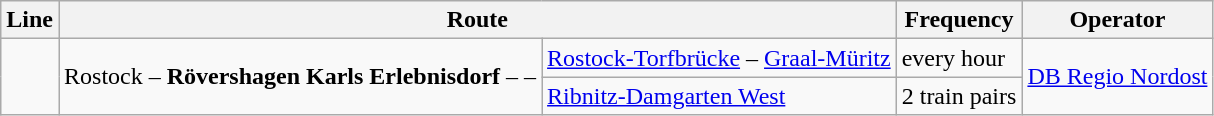<table class="wikitable">
<tr>
<th>Line</th>
<th colspan="2">Route</th>
<th>Frequency</th>
<th>Operator</th>
</tr>
<tr>
<td rowspan="2"></td>
<td rowspan="2">Rostock  – <strong>Rövershagen Karls Erlebnisdorf</strong> –  –</td>
<td><a href='#'>Rostock-Torfbrücke</a> – <a href='#'>Graal-Müritz</a></td>
<td>every hour</td>
<td rowspan="2"><a href='#'>DB Regio Nordost</a></td>
</tr>
<tr>
<td><a href='#'>Ribnitz-Damgarten West</a></td>
<td>2 train pairs</td>
</tr>
</table>
